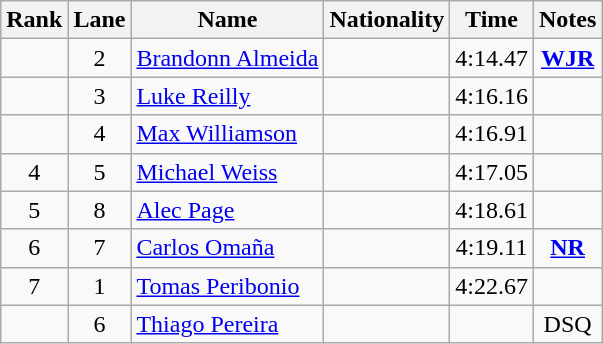<table class="wikitable sortable" style="text-align:center">
<tr>
<th>Rank</th>
<th>Lane</th>
<th>Name</th>
<th>Nationality</th>
<th>Time</th>
<th>Notes</th>
</tr>
<tr>
<td></td>
<td>2</td>
<td align=left><a href='#'>Brandonn Almeida</a></td>
<td align=left></td>
<td>4:14.47</td>
<td><strong><a href='#'>WJR</a></strong></td>
</tr>
<tr>
<td></td>
<td>3</td>
<td align=left><a href='#'>Luke Reilly</a></td>
<td align=left></td>
<td>4:16.16</td>
<td></td>
</tr>
<tr>
<td></td>
<td>4</td>
<td align=left><a href='#'>Max Williamson</a></td>
<td align="left"></td>
<td>4:16.91</td>
<td></td>
</tr>
<tr>
<td>4</td>
<td>5</td>
<td align=left><a href='#'>Michael Weiss</a></td>
<td align=left></td>
<td>4:17.05</td>
<td></td>
</tr>
<tr>
<td>5</td>
<td>8</td>
<td align=left><a href='#'>Alec Page</a></td>
<td align=left></td>
<td>4:18.61</td>
<td></td>
</tr>
<tr>
<td>6</td>
<td>7</td>
<td align=left><a href='#'>Carlos Omaña</a></td>
<td align=left></td>
<td>4:19.11</td>
<td><strong><a href='#'>NR</a></strong></td>
</tr>
<tr>
<td>7</td>
<td>1</td>
<td align=left><a href='#'>Tomas Peribonio</a></td>
<td align=left></td>
<td>4:22.67</td>
<td></td>
</tr>
<tr>
<td></td>
<td>6</td>
<td align=left><a href='#'>Thiago Pereira</a></td>
<td align=left></td>
<td></td>
<td>DSQ</td>
</tr>
</table>
